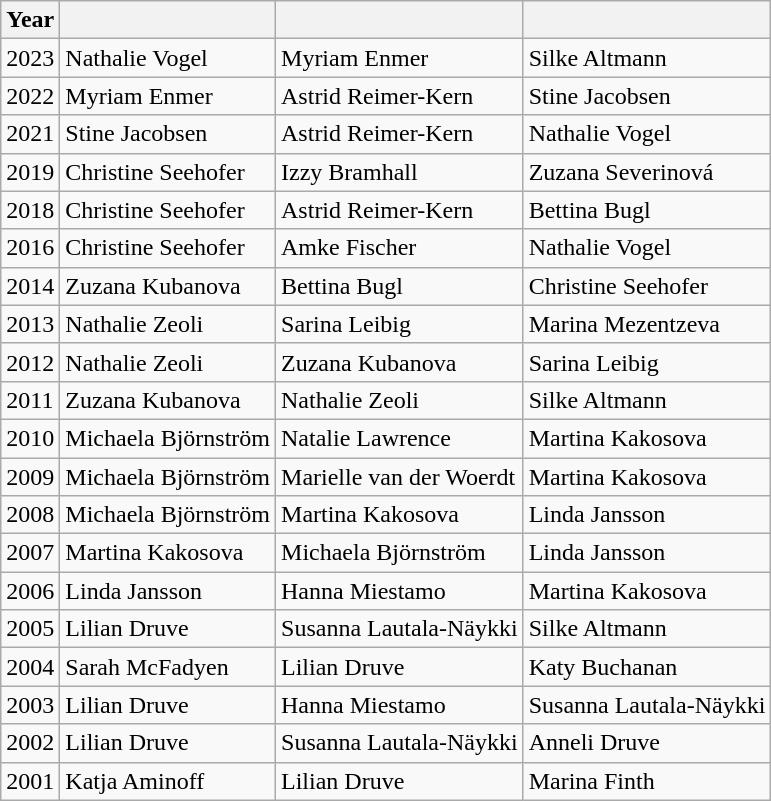<table class="wikitable">
<tr>
<th>Year</th>
<th></th>
<th></th>
<th></th>
</tr>
<tr>
<td>2023</td>
<td>Nathalie Vogel </td>
<td>Myriam Enmer </td>
<td>Silke Altmann </td>
</tr>
<tr>
<td>2022</td>
<td>Myriam Enmer </td>
<td>Astrid Reimer-Kern </td>
<td>Stine Jacobsen </td>
</tr>
<tr>
<td>2021</td>
<td>Stine Jacobsen </td>
<td>Astrid Reimer-Kern </td>
<td>Nathalie Vogel </td>
</tr>
<tr>
<td>2019</td>
<td>Christine Seehofer </td>
<td>Izzy Bramhall </td>
<td>Zuzana Severinová </td>
</tr>
<tr>
<td>2018</td>
<td>Christine Seehofer </td>
<td>Astrid Reimer-Kern </td>
<td>Bettina Bugl </td>
</tr>
<tr>
<td>2016</td>
<td>Christine Seehofer </td>
<td>Amke Fischer </td>
<td>Nathalie Vogel </td>
</tr>
<tr>
<td>2014</td>
<td>Zuzana Kubanova </td>
<td>Bettina Bugl </td>
<td>Christine Seehofer </td>
</tr>
<tr>
<td>2013</td>
<td>Nathalie Zeoli </td>
<td>Sarina Leibig </td>
<td>Marina Mezentzeva </td>
</tr>
<tr>
<td>2012</td>
<td>Nathalie Zeoli </td>
<td>Zuzana Kubanova </td>
<td>Sarina Leibig </td>
</tr>
<tr>
<td>2011</td>
<td>Zuzana Kubanova </td>
<td>Nathalie Zeoli </td>
<td>Silke Altmann </td>
</tr>
<tr>
<td>2010</td>
<td>Michaela Björnström </td>
<td>Natalie Lawrence </td>
<td>Martina Kakosova </td>
</tr>
<tr>
<td>2009</td>
<td>Michaela Björnström </td>
<td>Marielle van der Woerdt </td>
<td>Martina Kakosova </td>
</tr>
<tr>
<td>2008</td>
<td>Michaela Björnström </td>
<td>Martina Kakosova </td>
<td>Linda Jansson </td>
</tr>
<tr>
<td>2007</td>
<td>Martina Kakosova </td>
<td>Michaela Björnström </td>
<td>Linda Jansson </td>
</tr>
<tr>
<td>2006</td>
<td>Linda Jansson </td>
<td>Hanna Miestamo </td>
<td>Martina Kakosova </td>
</tr>
<tr>
<td>2005</td>
<td>Lilian Druve </td>
<td>Susanna Lautala-Näykki </td>
<td>Silke Altmann </td>
</tr>
<tr>
<td>2004</td>
<td>Sarah McFadyen </td>
<td>Lilian Druve </td>
<td>Katy Buchanan </td>
</tr>
<tr>
<td>2003</td>
<td>Lilian Druve </td>
<td>Hanna Miestamo </td>
<td>Susanna Lautala-Näykki </td>
</tr>
<tr>
<td>2002</td>
<td>Lilian Druve </td>
<td>Susanna Lautala-Näykki </td>
<td>Anneli Druve </td>
</tr>
<tr>
<td>2001</td>
<td>Katja Aminoff </td>
<td>Lilian Druve </td>
<td>Marina Finth </td>
</tr>
</table>
